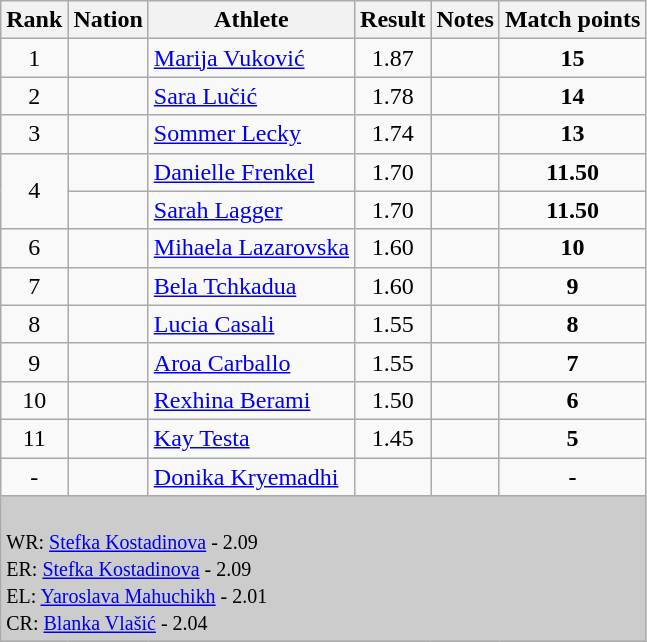<table class="wikitable sortable" style="text-align:left;">
<tr>
<th>Rank</th>
<th>Nation</th>
<th>Athlete</th>
<th>Result</th>
<th>Notes</th>
<th>Match points</th>
</tr>
<tr>
<td align=center>1</td>
<td></td>
<td><a href='#'>Marija Vuković</a></td>
<td align=center>1.87</td>
<td></td>
<td align=center><strong>15</strong></td>
</tr>
<tr>
<td align=center>2</td>
<td></td>
<td><a href='#'>Sara Lučić</a></td>
<td align=center>1.78</td>
<td align=center></td>
<td align=center><strong>14</strong></td>
</tr>
<tr>
<td align=center>3</td>
<td></td>
<td><a href='#'>Sommer Lecky</a></td>
<td align=center>1.74</td>
<td></td>
<td align=center><strong>13</strong></td>
</tr>
<tr>
<td align=center rowspan=2>4</td>
<td></td>
<td><a href='#'>Danielle Frenkel</a></td>
<td align=center>1.70</td>
<td></td>
<td align=center><strong>11.50</strong></td>
</tr>
<tr>
<td></td>
<td><a href='#'>Sarah Lagger</a></td>
<td align=center>1.70</td>
<td></td>
<td align=center><strong>11.50</strong></td>
</tr>
<tr>
<td align=center>6</td>
<td></td>
<td><a href='#'>Mihaela Lazarovska</a></td>
<td align=center>1.60</td>
<td align=center></td>
<td align=center><strong>10</strong></td>
</tr>
<tr>
<td align=center>7</td>
<td></td>
<td><a href='#'>Bela Tchkadua</a></td>
<td align=center>1.60</td>
<td align=center></td>
<td align=center><strong>9</strong></td>
</tr>
<tr>
<td align=center>8</td>
<td></td>
<td><a href='#'>Lucia Casali</a></td>
<td align=center>1.55</td>
<td align=center></td>
<td align=center><strong>8</strong></td>
</tr>
<tr>
<td align=center>9</td>
<td></td>
<td><a href='#'>Aroa Carballo</a></td>
<td align=center>1.55</td>
<td align=center></td>
<td align=center><strong>7</strong></td>
</tr>
<tr>
<td align=center>10</td>
<td></td>
<td><a href='#'>Rexhina Berami</a></td>
<td align=center>1.50</td>
<td></td>
<td align=center><strong>6</strong></td>
</tr>
<tr>
<td align=center>11</td>
<td></td>
<td><a href='#'>Kay Testa</a></td>
<td align=center>1.45</td>
<td align=center></td>
<td align=center><strong>5</strong></td>
</tr>
<tr>
<td align=center>-</td>
<td></td>
<td><a href='#'>Donika Kryemadhi</a></td>
<td align=center></td>
<td></td>
<td align=center><strong>-</strong></td>
</tr>
<tr>
<td colspan="6" bgcolor="#cccccc"><br>
<small>WR:   <a href='#'>Stefka Kostadinova</a> - 2.09<br>ER:  <a href='#'>Stefka Kostadinova</a> - 2.09<br></small>
<small>EL:   <a href='#'>Yaroslava Mahuchikh</a> - 2.01<br>CR:  <a href='#'>Blanka Vlašić</a> - 2.04</small></td>
</tr>
</table>
